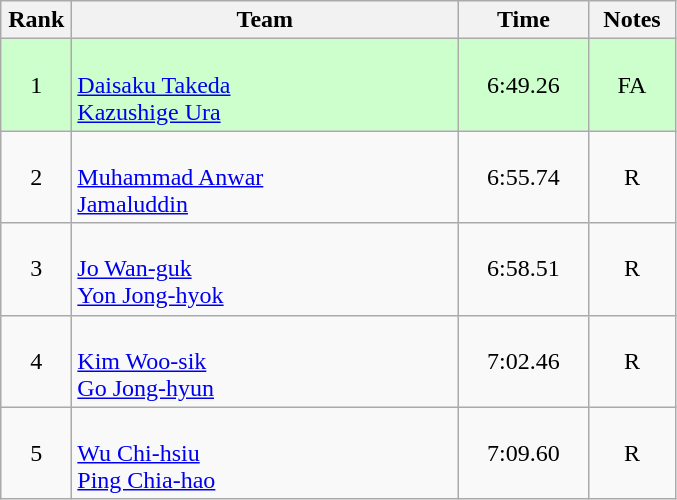<table class=wikitable style="text-align:center">
<tr>
<th width=40>Rank</th>
<th width=250>Team</th>
<th width=80>Time</th>
<th width=50>Notes</th>
</tr>
<tr bgcolor="ccffcc">
<td>1</td>
<td align=left><br><a href='#'>Daisaku Takeda</a><br><a href='#'>Kazushige Ura</a></td>
<td>6:49.26</td>
<td>FA</td>
</tr>
<tr>
<td>2</td>
<td align=left><br><a href='#'>Muhammad Anwar</a><br><a href='#'>Jamaluddin</a></td>
<td>6:55.74</td>
<td>R</td>
</tr>
<tr>
<td>3</td>
<td align=left><br><a href='#'>Jo Wan-guk</a><br><a href='#'>Yon Jong-hyok</a></td>
<td>6:58.51</td>
<td>R</td>
</tr>
<tr>
<td>4</td>
<td align=left><br><a href='#'>Kim Woo-sik</a><br><a href='#'>Go Jong-hyun</a></td>
<td>7:02.46</td>
<td>R</td>
</tr>
<tr>
<td>5</td>
<td align=left><br><a href='#'>Wu Chi-hsiu</a><br><a href='#'>Ping Chia-hao</a></td>
<td>7:09.60</td>
<td>R</td>
</tr>
</table>
